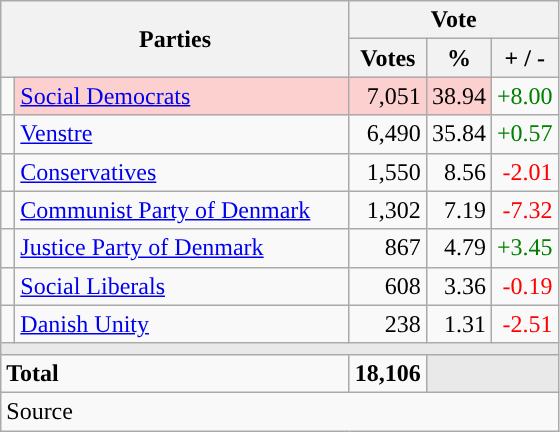<table class="wikitable" style="text-align:right;">
<tr>
<th style="text-align:centre;" rowspan="2" colspan="2" width="225">Parties</th>
<th colspan="3">Vote</th>
</tr>
<tr>
<th width="15">Votes</th>
<th width="15">%</th>
<th width="15">+ / -</th>
</tr>
<tr>
<td width="2" style="color:inherit;background:"></td>
<td bgcolor=#fbd0ce  align="left"><a href='#'>Social Democrats</a></td>
<td bgcolor=#fbd0ce>7,051</td>
<td bgcolor=#fbd0ce>38.94</td>
<td style=color:green;>+8.00</td>
</tr>
<tr>
<td width="2" style="color:inherit;background:"></td>
<td align="left"><a href='#'>Venstre</a></td>
<td>6,490</td>
<td>35.84</td>
<td style=color:green;>+0.57</td>
</tr>
<tr>
<td width="2" style="color:inherit;background:"></td>
<td align="left"><a href='#'>Conservatives</a></td>
<td>1,550</td>
<td>8.56</td>
<td style=color:red;>-2.01</td>
</tr>
<tr>
<td width="2" style="color:inherit;background:"></td>
<td align="left"><a href='#'>Communist Party of Denmark</a></td>
<td>1,302</td>
<td>7.19</td>
<td style=color:red;>-7.32</td>
</tr>
<tr>
<td width="2" style="color:inherit;background:"></td>
<td align="left"><a href='#'>Justice Party of Denmark</a></td>
<td>867</td>
<td>4.79</td>
<td style=color:green;>+3.45</td>
</tr>
<tr>
<td width="2" style="color:inherit;background:"></td>
<td align="left"><a href='#'>Social Liberals</a></td>
<td>608</td>
<td>3.36</td>
<td style=color:red;>-0.19</td>
</tr>
<tr>
<td width="2" style="color:inherit;background:"></td>
<td align="left"><a href='#'>Danish Unity</a></td>
<td>238</td>
<td>1.31</td>
<td style=color:red;>-2.51</td>
</tr>
<tr>
<td colspan="7" bgcolor="#E9E9E9"></td>
</tr>
<tr>
<td align="left" colspan="2"><strong>Total</strong></td>
<td><strong>18,106</strong></td>
<td bgcolor="#E9E9E9" colspan="2"></td>
</tr>
<tr>
<td align="left" colspan="6">Source</td>
</tr>
</table>
